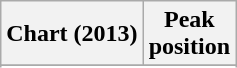<table class="wikitable plainrowheaders sortable">
<tr>
<th scope="col">Chart (2013)</th>
<th scope="col">Peak<br>position</th>
</tr>
<tr>
</tr>
<tr>
</tr>
<tr>
</tr>
<tr>
</tr>
</table>
